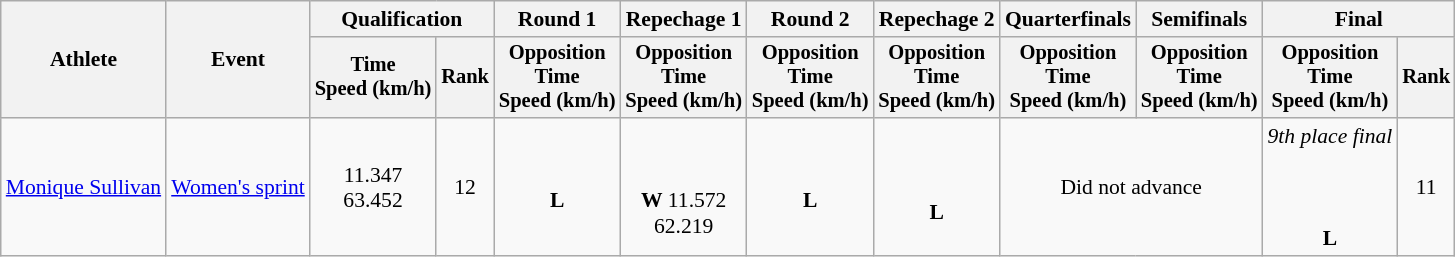<table class="wikitable" style="font-size:90%">
<tr>
<th rowspan=2>Athlete</th>
<th rowspan=2>Event</th>
<th colspan=2>Qualification</th>
<th>Round 1</th>
<th>Repechage 1</th>
<th>Round 2</th>
<th>Repechage 2</th>
<th>Quarterfinals</th>
<th>Semifinals</th>
<th colspan=2>Final</th>
</tr>
<tr style="font-size:95%">
<th>Time<br>Speed (km/h)</th>
<th>Rank</th>
<th>Opposition<br>Time<br>Speed (km/h)</th>
<th>Opposition<br>Time<br>Speed (km/h)</th>
<th>Opposition<br>Time<br>Speed (km/h)</th>
<th>Opposition<br>Time<br>Speed (km/h)</th>
<th>Opposition<br>Time<br>Speed (km/h)</th>
<th>Opposition<br>Time<br>Speed (km/h)</th>
<th>Opposition<br>Time<br>Speed (km/h)</th>
<th>Rank</th>
</tr>
<tr align=center>
<td align=left><a href='#'>Monique Sullivan</a></td>
<td align=left><a href='#'>Women's sprint</a></td>
<td>11.347<br>63.452</td>
<td>12</td>
<td><br><strong>L</strong></td>
<td><br><br><strong>W</strong> 11.572<br>62.219</td>
<td><br><strong>L</strong></td>
<td><br><br><strong>L</strong></td>
<td colspan=2>Did not advance</td>
<td><em>9th place final</em><br><br><br><br><strong>L</strong></td>
<td>11</td>
</tr>
</table>
